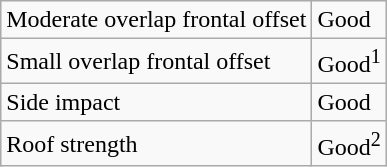<table class="wikitable">
<tr>
<td>Moderate overlap frontal offset</td>
<td>Good</td>
</tr>
<tr>
<td>Small overlap frontal offset</td>
<td>Good<sup>1</sup></td>
</tr>
<tr>
<td>Side impact</td>
<td>Good</td>
</tr>
<tr>
<td>Roof strength</td>
<td>Good<sup>2</sup></td>
</tr>
</table>
